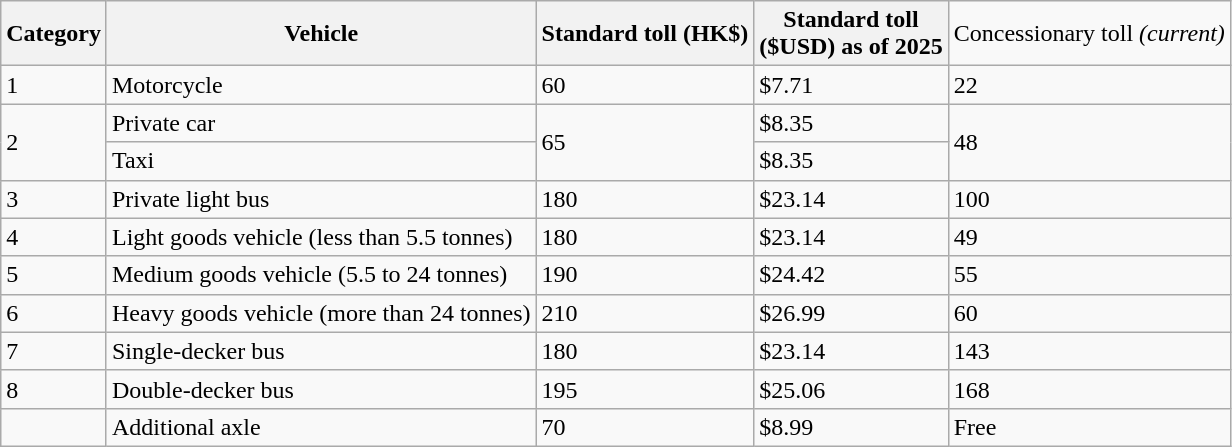<table class="wikitable">
<tr>
<th>Category</th>
<th>Vehicle</th>
<th>Standard toll (HK$)</th>
<th>Standard toll<br>($USD)
as of 2025 </th>
<td>Concessionary toll <em>(current)</em></td>
</tr>
<tr>
<td>1</td>
<td>Motorcycle</td>
<td>60</td>
<td>$7.71</td>
<td>22</td>
</tr>
<tr>
<td rowspan="2">2</td>
<td>Private car</td>
<td rowspan="2">65</td>
<td>$8.35</td>
<td rowspan="2">48</td>
</tr>
<tr>
<td>Taxi</td>
<td>$8.35</td>
</tr>
<tr>
<td>3</td>
<td>Private light bus</td>
<td>180</td>
<td>$23.14</td>
<td>100</td>
</tr>
<tr>
<td>4</td>
<td>Light goods vehicle (less than 5.5 tonnes)</td>
<td>180</td>
<td>$23.14</td>
<td>49</td>
</tr>
<tr>
<td>5</td>
<td>Medium goods vehicle (5.5 to 24 tonnes)</td>
<td>190</td>
<td>$24.42</td>
<td>55</td>
</tr>
<tr>
<td>6</td>
<td>Heavy goods vehicle (more than 24 tonnes)</td>
<td>210</td>
<td>$26.99</td>
<td>60</td>
</tr>
<tr>
<td>7</td>
<td>Single-decker bus</td>
<td>180</td>
<td>$23.14</td>
<td>143</td>
</tr>
<tr>
<td>8</td>
<td>Double-decker bus</td>
<td>195</td>
<td>$25.06</td>
<td>168</td>
</tr>
<tr>
<td></td>
<td>Additional axle</td>
<td>70</td>
<td>$8.99</td>
<td>Free</td>
</tr>
</table>
